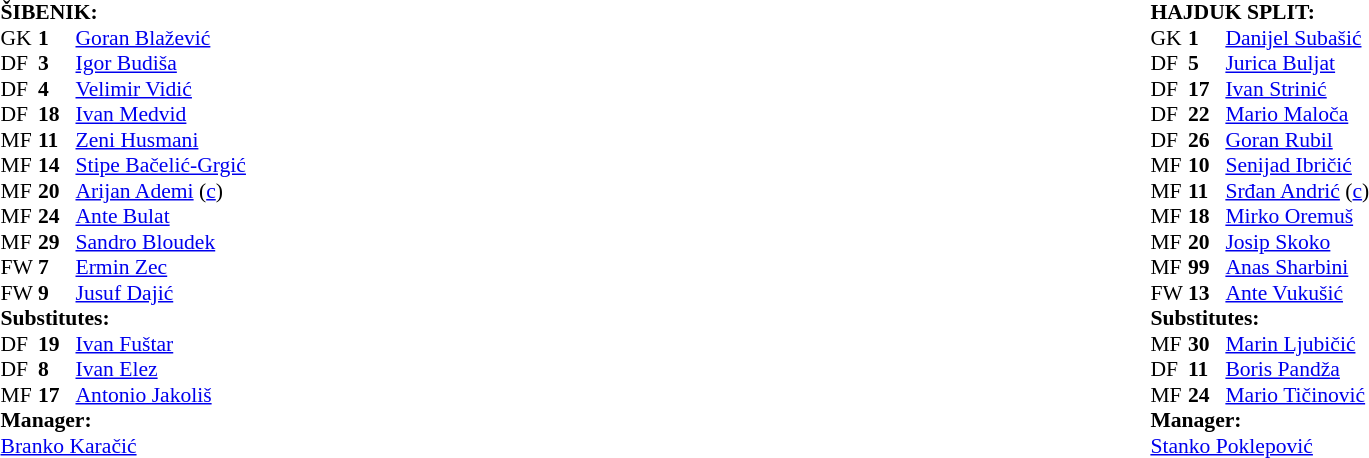<table width="100%">
<tr>
<td valign="top" width="40%"><br><table style="font-size: 90%" cellspacing="0" cellpadding="0">
<tr>
<td colspan="4"><strong>ŠIBENIK:</strong></td>
</tr>
<tr>
<th width="25"></th>
<th width="25"></th>
<th width="145"></th>
<th width="45"></th>
</tr>
<tr>
<td>GK</td>
<td><strong>1</strong></td>
<td> <a href='#'>Goran Blažević</a></td>
</tr>
<tr>
<td>DF</td>
<td><strong>3</strong></td>
<td> <a href='#'>Igor Budiša</a></td>
</tr>
<tr>
<td>DF</td>
<td><strong>4</strong></td>
<td> <a href='#'>Velimir Vidić</a></td>
</tr>
<tr>
<td>DF</td>
<td><strong>18</strong></td>
<td> <a href='#'>Ivan Medvid</a></td>
</tr>
<tr>
<td>MF</td>
<td><strong>11</strong></td>
<td> <a href='#'>Zeni Husmani</a></td>
<td></td>
<td></td>
</tr>
<tr>
<td>MF</td>
<td><strong>14</strong></td>
<td> <a href='#'>Stipe Bačelić-Grgić</a></td>
</tr>
<tr>
<td>MF</td>
<td><strong>20</strong></td>
<td> <a href='#'>Arijan Ademi</a> (<a href='#'>c</a>)</td>
</tr>
<tr>
<td>MF</td>
<td><strong>24</strong></td>
<td> <a href='#'>Ante Bulat</a></td>
<td></td>
</tr>
<tr>
<td>MF</td>
<td><strong>29</strong></td>
<td> <a href='#'>Sandro Bloudek</a></td>
<td></td>
<td></td>
</tr>
<tr>
<td>FW</td>
<td><strong>7</strong></td>
<td> <a href='#'>Ermin Zec</a></td>
<td></td>
</tr>
<tr>
<td>FW</td>
<td><strong>9</strong></td>
<td> <a href='#'>Jusuf Dajić</a></td>
<td></td>
<td></td>
</tr>
<tr>
<td colspan=3><strong>Substitutes:</strong></td>
</tr>
<tr>
<td>DF</td>
<td><strong>19</strong></td>
<td> <a href='#'>Ivan Fuštar</a></td>
<td></td>
<td></td>
</tr>
<tr>
<td>DF</td>
<td><strong>8</strong></td>
<td> <a href='#'>Ivan Elez</a></td>
<td></td>
<td></td>
</tr>
<tr>
<td>MF</td>
<td><strong>17</strong></td>
<td> <a href='#'>Antonio Jakoliš</a></td>
<td></td>
<td></td>
</tr>
<tr>
<td colspan=3><strong>Manager:</strong></td>
</tr>
<tr>
<td colspan="3"> <a href='#'>Branko Karačić</a></td>
</tr>
</table>
</td>
<td valign="top" width="65%"><br><table style="font-size: 90%" cellspacing="0" cellpadding="0" align="center">
<tr>
<td colspan="4"><strong>HAJDUK SPLIT:</strong></td>
</tr>
<tr>
<th width="25"></th>
<th width="25"></th>
<th width="145"></th>
<th width="35"></th>
</tr>
<tr>
<td>GK</td>
<td><strong>1</strong></td>
<td> <a href='#'>Danijel Subašić</a></td>
</tr>
<tr>
<td>DF</td>
<td><strong>5</strong></td>
<td> <a href='#'>Jurica Buljat</a></td>
</tr>
<tr>
<td>DF</td>
<td><strong>17</strong></td>
<td> <a href='#'>Ivan Strinić</a></td>
</tr>
<tr>
<td>DF</td>
<td><strong>22</strong></td>
<td> <a href='#'>Mario Maloča</a></td>
</tr>
<tr>
<td>DF</td>
<td><strong>26</strong></td>
<td> <a href='#'>Goran Rubil</a></td>
</tr>
<tr>
<td>MF</td>
<td><strong>10</strong></td>
<td> <a href='#'>Senijad Ibričić</a></td>
</tr>
<tr>
<td>MF</td>
<td><strong>11</strong></td>
<td> <a href='#'>Srđan Andrić</a> (<a href='#'>c</a>)</td>
</tr>
<tr>
<td>MF</td>
<td><strong>18</strong></td>
<td> <a href='#'>Mirko Oremuš</a></td>
<td></td>
<td></td>
</tr>
<tr>
<td>MF</td>
<td><strong>20</strong></td>
<td> <a href='#'>Josip Skoko</a></td>
<td></td>
<td></td>
</tr>
<tr>
<td>MF</td>
<td><strong>99</strong></td>
<td> <a href='#'>Anas Sharbini</a></td>
<td></td>
<td></td>
</tr>
<tr>
<td>FW</td>
<td><strong>13</strong></td>
<td> <a href='#'>Ante Vukušić</a></td>
</tr>
<tr>
<td colspan=3><strong>Substitutes:</strong></td>
</tr>
<tr>
<td>MF</td>
<td><strong>30</strong></td>
<td> <a href='#'>Marin Ljubičić</a></td>
<td></td>
<td></td>
</tr>
<tr>
<td>DF</td>
<td><strong>11</strong></td>
<td> <a href='#'>Boris Pandža</a></td>
<td></td>
<td></td>
</tr>
<tr>
<td>MF</td>
<td><strong>24</strong></td>
<td> <a href='#'>Mario Tičinović</a></td>
<td></td>
<td></td>
</tr>
<tr>
<td colspan=3><strong>Manager:</strong></td>
</tr>
<tr>
<td colspan="3"> <a href='#'>Stanko Poklepović</a></td>
</tr>
</table>
</td>
</tr>
</table>
